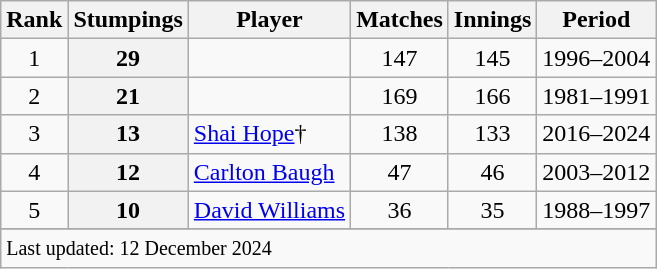<table class="wikitable plainrowheaders sortable">
<tr>
<th scope=col>Rank</th>
<th scope=col>Stumpings</th>
<th scope=col>Player</th>
<th scope=col>Matches</th>
<th scope=col>Innings</th>
<th scope=col>Period</th>
</tr>
<tr>
<td align=center>1</td>
<th scope=row style=text-align:center;>29</th>
<td></td>
<td align=center>147</td>
<td align=center>145</td>
<td>1996–2004</td>
</tr>
<tr>
<td align=center>2</td>
<th scope=row style=text-align:center;>21</th>
<td></td>
<td align=center>169</td>
<td align=center>166</td>
<td>1981–1991</td>
</tr>
<tr>
<td align="center">3</td>
<th scope="row" style="text-align:center;">13</th>
<td><a href='#'>Shai Hope</a>†</td>
<td align=center>138</td>
<td align=center>133</td>
<td>2016–2024</td>
</tr>
<tr>
<td align="center">4</td>
<th scope="row" style="text-align:center;">12</th>
<td><a href='#'>Carlton Baugh</a></td>
<td align="center">47</td>
<td align="center">46</td>
<td>2003–2012</td>
</tr>
<tr>
<td align=center>5</td>
<th scope=row style=text-align:center;>10</th>
<td><a href='#'>David Williams</a></td>
<td align="center">36</td>
<td align="center">35</td>
<td>1988–1997</td>
</tr>
<tr>
</tr>
<tr class=sortbottom>
<td colspan=6><small>Last updated: 12 December 2024</small></td>
</tr>
</table>
